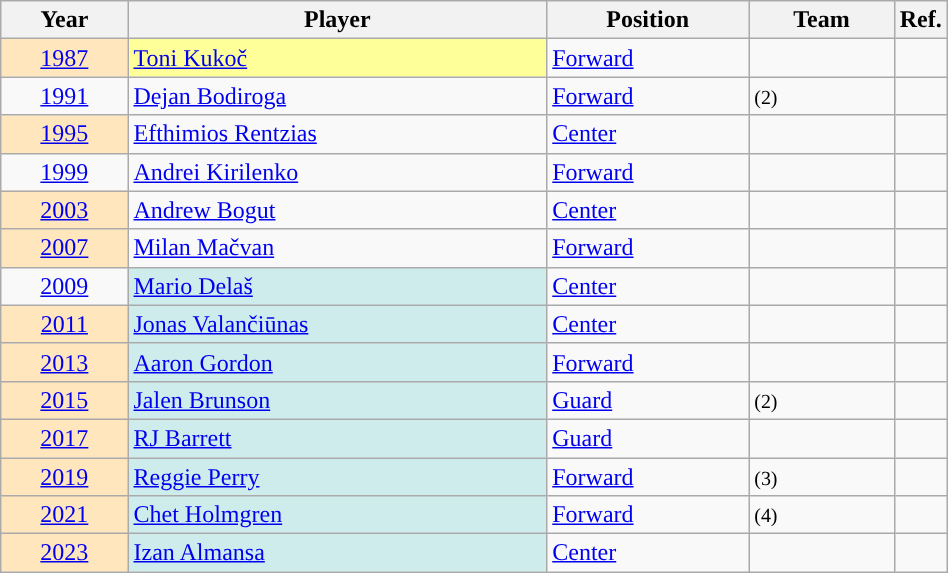<table class="wikitable plainrowheaders sortable" style="width: 50%; text-align:left" summary="Season (sortable), Player (sortable), Position (sortable), Nationality (sortable) and Team (sortable)">
<tr>
<th scope="col">Year</th>
<th scope="col">Player</th>
<th scope="col">Position</th>
<th scope="col">Team</th>
<th width=5%>Ref.</th>
</tr>
<tr>
<td scope="row" style="background-color:#FFE6BD; text-align: center"><a href='#'>1987</a></td>
<td scope="row" style="background-color:#FFFF99"><a href='#'>Toni Kukoč</a></td>
<td><a href='#'>Forward</a></td>
<td align=left></td>
<td></td>
</tr>
<tr>
<td scope="row" style="text-align: center"><a href='#'>1991</a></td>
<td align=left><a href='#'>Dejan Bodiroga</a></td>
<td><a href='#'>Forward</a></td>
<td align=left> <small>(2)</small></td>
<td></td>
</tr>
<tr>
<td scope="row" style="background-color:#FFE6BD; text-align: center"><a href='#'>1995</a></td>
<td align=left><a href='#'>Efthimios Rentzias</a></td>
<td><a href='#'>Center</a></td>
<td align=left></td>
<td></td>
</tr>
<tr>
<td scope="row" style="text-align: center"><a href='#'>1999</a></td>
<td align=left><a href='#'>Andrei Kirilenko</a></td>
<td><a href='#'>Forward</a></td>
<td align=left></td>
<td></td>
</tr>
<tr>
<td scope="row" style="background-color:#FFE6BD; text-align: center"><a href='#'>2003</a></td>
<td align=left><a href='#'>Andrew Bogut</a></td>
<td><a href='#'>Center</a></td>
<td align=left></td>
<td></td>
</tr>
<tr>
<td scope="row" style="background-color:#FFE6BD; text-align: center"><a href='#'>2007</a></td>
<td align=left><a href='#'>Milan Mačvan</a></td>
<td><a href='#'>Forward</a></td>
<td align=left></td>
<td></td>
</tr>
<tr>
<td scope="row" style="text-align: center"><a href='#'>2009</a></td>
<td scope="row" style="background-color:#CFECEC"><a href='#'>Mario Delaš</a></td>
<td><a href='#'>Center</a></td>
<td align=left></td>
<td></td>
</tr>
<tr>
<td scope="row" style="background-color:#FFE6BD; text-align: center"><a href='#'>2011</a></td>
<td scope="row" style="background-color:#CFECEC"><a href='#'>Jonas Valančiūnas</a></td>
<td><a href='#'>Center</a></td>
<td align=left></td>
<td></td>
</tr>
<tr>
<td scope="row" style="background-color:#FFE6BD; text-align: center"><a href='#'>2013</a></td>
<td scope="row" style="background-color:#CFECEC"><a href='#'>Aaron Gordon</a></td>
<td><a href='#'>Forward</a></td>
<td align=left></td>
<td></td>
</tr>
<tr>
<td scope="row" style="background-color:#FFE6BD; text-align: center"><a href='#'>2015</a></td>
<td scope="row" style="background-color:#CFECEC"><a href='#'>Jalen Brunson</a></td>
<td><a href='#'>Guard</a></td>
<td align=left> <small>(2)</small></td>
<td></td>
</tr>
<tr>
<td scope="row" style="background-color:#FFE6BD; text-align: center"><a href='#'>2017</a></td>
<td scope="row" style="background-color:#CFECEC"><a href='#'>RJ Barrett</a></td>
<td><a href='#'>Guard</a></td>
<td align=left></td>
<td></td>
</tr>
<tr>
<td scope="row" style="background-color:#FFE6BD; text-align: center"><a href='#'>2019</a></td>
<td scope="row" style="background-color:#CFECEC"><a href='#'>Reggie Perry</a></td>
<td><a href='#'>Forward</a></td>
<td align=left> <small>(3)</small></td>
<td></td>
</tr>
<tr>
<td scope="row" style="background-color:#FFE6BD; text-align: center"><a href='#'>2021</a></td>
<td scope="row" style="background-color:#CFECEC"><a href='#'>Chet Holmgren</a></td>
<td><a href='#'>Forward</a></td>
<td align=left> <small>(4)</small></td>
<td></td>
</tr>
<tr>
<td scope="row" style="background-color:#FFE6BD; text-align: center"><a href='#'>2023</a></td>
<td scope="row" style="background-color:#CFECEC"><a href='#'>Izan Almansa</a></td>
<td><a href='#'>Center</a></td>
<td align=left></td>
<td></td>
</tr>
</table>
